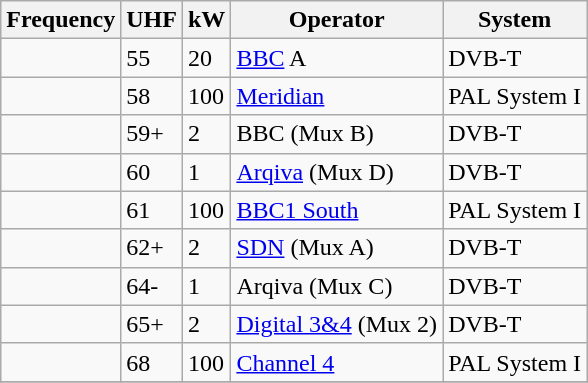<table class="wikitable sortable">
<tr>
<th>Frequency</th>
<th>UHF</th>
<th>kW</th>
<th>Operator</th>
<th>System</th>
</tr>
<tr>
<td></td>
<td>55</td>
<td>20</td>
<td><a href='#'>BBC</a> A</td>
<td>DVB-T</td>
</tr>
<tr>
<td></td>
<td>58</td>
<td>100</td>
<td><a href='#'>Meridian</a></td>
<td>PAL System I</td>
</tr>
<tr>
<td></td>
<td>59+</td>
<td>2</td>
<td>BBC (Mux B)</td>
<td>DVB-T</td>
</tr>
<tr>
<td></td>
<td>60</td>
<td>1</td>
<td><a href='#'>Arqiva</a> (Mux D)</td>
<td>DVB-T</td>
</tr>
<tr>
<td></td>
<td>61</td>
<td>100</td>
<td><a href='#'>BBC1 South</a></td>
<td>PAL System I</td>
</tr>
<tr>
<td></td>
<td>62+</td>
<td>2</td>
<td><a href='#'>SDN</a> (Mux A)</td>
<td>DVB-T</td>
</tr>
<tr>
<td></td>
<td>64-</td>
<td>1</td>
<td>Arqiva (Mux C)</td>
<td>DVB-T</td>
</tr>
<tr>
<td></td>
<td>65+</td>
<td>2</td>
<td><a href='#'>Digital 3&4</a> (Mux 2)</td>
<td>DVB-T</td>
</tr>
<tr>
<td></td>
<td>68</td>
<td>100</td>
<td><a href='#'>Channel 4</a></td>
<td>PAL System I</td>
</tr>
<tr>
</tr>
</table>
